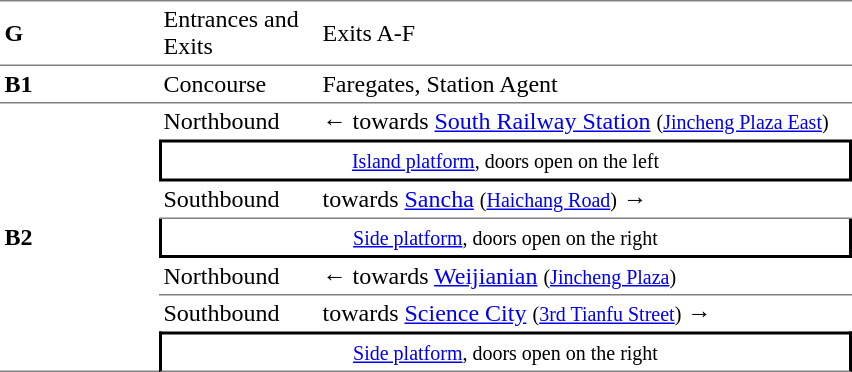<table cellspacing=0 cellpadding=3>
<tr>
<td style="border-top:solid 1px gray;border-bottom:solid 1px gray;" width=100><strong>G</strong></td>
<td style="border-top:solid 1px gray;border-bottom:solid 1px gray;" width=100>Entrances and Exits</td>
<td style="border-top:solid 1px gray;border-bottom:solid 1px gray;" width=350>Exits A-F</td>
</tr>
<tr>
<td style="border-bottom:solid 1px gray;"><strong>B1</strong></td>
<td style="border-bottom:solid 1px gray;">Concourse</td>
<td style="border-bottom:solid 1px gray;">Faregates, Station Agent</td>
</tr>
<tr>
<td style="border-bottom:solid 1px gray;" rowspan=7><strong>B2</strong></td>
<td>Northbound</td>
<td>←  towards <a href='#'>South Railway Station</a> <small>(<a href='#'>Jincheng Plaza East</a>)</small></td>
</tr>
<tr>
<td style="border-right:solid 2px black;border-left:solid 2px black;border-top:solid 2px black;border-bottom:solid 2px black;text-align:center;" colspan=2><small><a href='#'>Island platform</a>, doors open on the left</small></td>
</tr>
<tr>
<td style="border-bottom:solid 1px gray;">Southbound</td>
<td style="border-bottom:solid 1px gray;">  towards <a href='#'>Sancha</a> <small>(<a href='#'>Haichang Road</a>)</small> →</td>
</tr>
<tr>
<td style="border-right:solid 2px black;border-left:solid 2px black;border-bottom:solid 2px black;text-align:center;" colspan=2><small><a href='#'>Side platform</a>, doors open on the right</small></td>
</tr>
<tr>
<td style="border-bottom:solid 1px gray;">Northbound</td>
<td style="border-bottom:solid 1px gray;">←  towards <a href='#'>Weijianian</a> <small>(<a href='#'>Jincheng Plaza</a>)</small></td>
</tr>
<tr>
<td>Southbound</td>
<td>  towards <a href='#'>Science City</a> <small>(<a href='#'>3rd Tianfu Street</a>)</small> →</td>
</tr>
<tr>
<td style="border-right:solid 2px black;border-left:solid 2px black;border-top:solid 2px black;border-bottom:solid 1px gray;text-align:center;" colspan=2><small><a href='#'>Side platform</a>, doors open on the right</small></td>
</tr>
</table>
